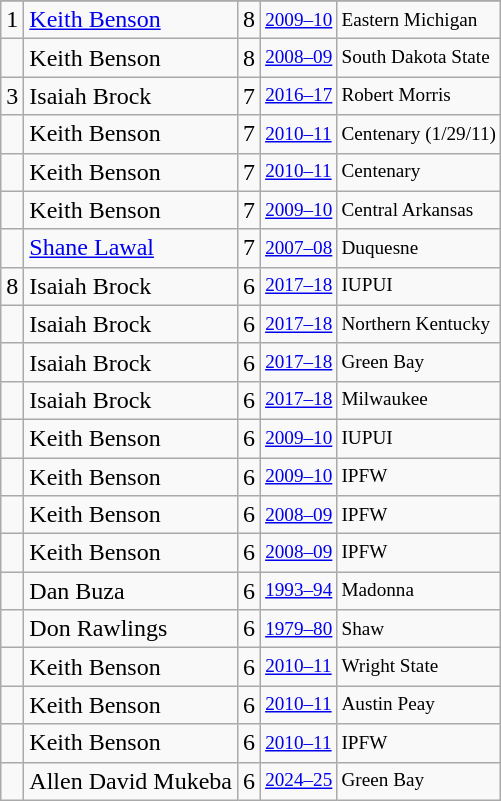<table class="wikitable">
<tr>
</tr>
<tr>
<td>1</td>
<td><a href='#'>Keith Benson</a></td>
<td>8</td>
<td style="font-size:80%;"><a href='#'>2009–10</a></td>
<td style="font-size:80%;">Eastern Michigan</td>
</tr>
<tr>
<td></td>
<td>Keith Benson</td>
<td>8</td>
<td style="font-size:80%;"><a href='#'>2008–09</a></td>
<td style="font-size:80%;">South Dakota State</td>
</tr>
<tr>
<td>3</td>
<td>Isaiah Brock</td>
<td>7</td>
<td style="font-size:80%;"><a href='#'>2016–17</a></td>
<td style="font-size:80%;">Robert Morris</td>
</tr>
<tr>
<td></td>
<td>Keith Benson</td>
<td>7</td>
<td style="font-size:80%;"><a href='#'>2010–11</a></td>
<td style="font-size:80%;">Centenary (1/29/11)</td>
</tr>
<tr>
<td></td>
<td>Keith Benson</td>
<td>7</td>
<td style="font-size:80%;"><a href='#'>2010–11</a></td>
<td style="font-size:80%;">Centenary</td>
</tr>
<tr>
<td></td>
<td>Keith Benson</td>
<td>7</td>
<td style="font-size:80%;"><a href='#'>2009–10</a></td>
<td style="font-size:80%;">Central Arkansas</td>
</tr>
<tr>
<td></td>
<td><a href='#'>Shane Lawal</a></td>
<td>7</td>
<td style="font-size:80%;"><a href='#'>2007–08</a></td>
<td style="font-size:80%;">Duquesne</td>
</tr>
<tr>
<td>8</td>
<td>Isaiah Brock</td>
<td>6</td>
<td style="font-size:80%;"><a href='#'>2017–18</a></td>
<td style="font-size:80%;">IUPUI</td>
</tr>
<tr>
<td></td>
<td>Isaiah Brock</td>
<td>6</td>
<td style="font-size:80%;"><a href='#'>2017–18</a></td>
<td style="font-size:80%;">Northern Kentucky</td>
</tr>
<tr>
<td></td>
<td>Isaiah Brock</td>
<td>6</td>
<td style="font-size:80%;"><a href='#'>2017–18</a></td>
<td style="font-size:80%;">Green Bay</td>
</tr>
<tr>
<td></td>
<td>Isaiah Brock</td>
<td>6</td>
<td style="font-size:80%;"><a href='#'>2017–18</a></td>
<td style="font-size:80%;">Milwaukee</td>
</tr>
<tr>
<td></td>
<td>Keith Benson</td>
<td>6</td>
<td style="font-size:80%;"><a href='#'>2009–10</a></td>
<td style="font-size:80%;">IUPUI</td>
</tr>
<tr>
<td></td>
<td>Keith Benson</td>
<td>6</td>
<td style="font-size:80%;"><a href='#'>2009–10</a></td>
<td style="font-size:80%;">IPFW</td>
</tr>
<tr>
<td></td>
<td>Keith Benson</td>
<td>6</td>
<td style="font-size:80%;"><a href='#'>2008–09</a></td>
<td style="font-size:80%;">IPFW</td>
</tr>
<tr>
<td></td>
<td>Keith Benson</td>
<td>6</td>
<td style="font-size:80%;"><a href='#'>2008–09</a></td>
<td style="font-size:80%;">IPFW</td>
</tr>
<tr>
<td></td>
<td>Dan Buza</td>
<td>6</td>
<td style="font-size:80%;"><a href='#'>1993–94</a></td>
<td style="font-size:80%;">Madonna</td>
</tr>
<tr>
<td></td>
<td>Don Rawlings</td>
<td>6</td>
<td style="font-size:80%;"><a href='#'>1979–80</a></td>
<td style="font-size:80%;">Shaw</td>
</tr>
<tr>
<td></td>
<td>Keith Benson</td>
<td>6</td>
<td style="font-size:80%;"><a href='#'>2010–11</a></td>
<td style="font-size:80%;">Wright State</td>
</tr>
<tr>
<td></td>
<td>Keith Benson</td>
<td>6</td>
<td style="font-size:80%;"><a href='#'>2010–11</a></td>
<td style="font-size:80%;">Austin Peay</td>
</tr>
<tr>
<td></td>
<td>Keith Benson</td>
<td>6</td>
<td style="font-size:80%;"><a href='#'>2010–11</a></td>
<td style="font-size:80%;">IPFW</td>
</tr>
<tr>
<td></td>
<td>Allen David Mukeba</td>
<td>6</td>
<td style="font-size:80%;"><a href='#'>2024–25</a></td>
<td style="font-size:80%;">Green Bay</td>
</tr>
</table>
